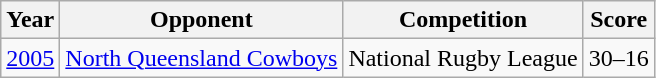<table class="wikitable" style="text-align:left;">
<tr>
<th>Year</th>
<th>Opponent</th>
<th>Competition</th>
<th>Score</th>
</tr>
<tr>
<td><a href='#'>2005</a></td>
<td style="text-align:left;"><a href='#'>North Queensland Cowboys</a></td>
<td>National Rugby League</td>
<td>30–16</td>
</tr>
</table>
